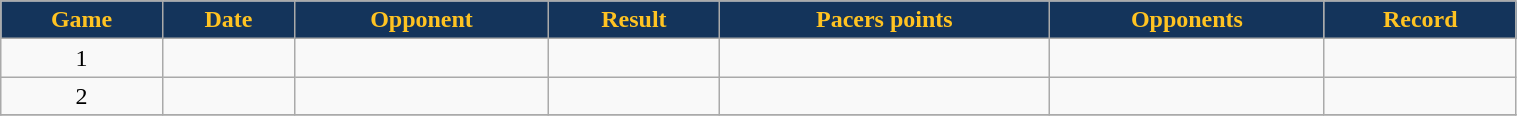<table class="wikitable" width="80%">
<tr align="center"  style="background:#14345B;color:#ffc322;">
<td><strong>Game</strong></td>
<td><strong>Date</strong></td>
<td><strong>Opponent</strong></td>
<td><strong>Result</strong></td>
<td><strong>Pacers points</strong></td>
<td><strong>Opponents</strong></td>
<td><strong>Record</strong></td>
</tr>
<tr align="center" bgcolor="">
<td>1</td>
<td></td>
<td></td>
<td></td>
<td></td>
<td></td>
<td></td>
</tr>
<tr align="center" bgcolor="">
<td>2</td>
<td></td>
<td></td>
<td></td>
<td></td>
<td></td>
<td></td>
</tr>
<tr align="center" bgcolor="">
</tr>
</table>
